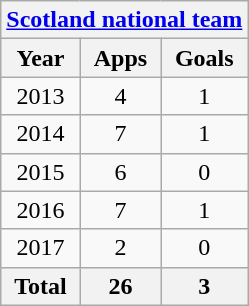<table class="wikitable" style="text-align:center">
<tr>
<th colspan=3><a href='#'>Scotland national team</a></th>
</tr>
<tr>
<th>Year</th>
<th>Apps</th>
<th>Goals</th>
</tr>
<tr>
<td>2013</td>
<td>4</td>
<td>1</td>
</tr>
<tr>
<td>2014</td>
<td>7</td>
<td>1</td>
</tr>
<tr>
<td>2015</td>
<td>6</td>
<td>0</td>
</tr>
<tr>
<td>2016</td>
<td>7</td>
<td>1</td>
</tr>
<tr>
<td>2017</td>
<td>2</td>
<td>0</td>
</tr>
<tr>
<th>Total</th>
<th>26</th>
<th>3</th>
</tr>
</table>
